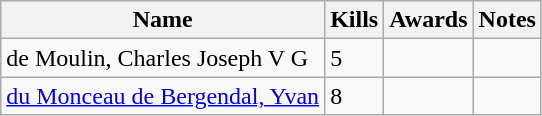<table class=wikitable>
<tr>
<th>Name</th>
<th>Kills</th>
<th>Awards</th>
<th>Notes</th>
</tr>
<tr>
<td>de Moulin, Charles Joseph V G</td>
<td>5</td>
<td></td>
<td></td>
</tr>
<tr>
<td><a href='#'>du Monceau de Bergendal, Yvan</a></td>
<td>8</td>
<td></td>
<td></td>
</tr>
</table>
